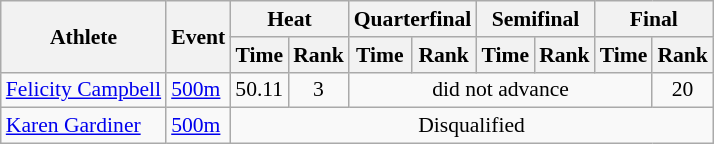<table class="wikitable" style="font-size:90%">
<tr>
<th rowspan="2">Athlete</th>
<th rowspan="2">Event</th>
<th colspan="2">Heat</th>
<th colspan="2">Quarterfinal</th>
<th colspan="2">Semifinal</th>
<th colspan="2">Final</th>
</tr>
<tr>
<th>Time</th>
<th>Rank</th>
<th>Time</th>
<th>Rank</th>
<th>Time</th>
<th>Rank</th>
<th>Time</th>
<th>Rank</th>
</tr>
<tr align="center">
<td align="left"><a href='#'>Felicity Campbell</a></td>
<td align="left"><a href='#'>500m</a></td>
<td>50.11</td>
<td>3</td>
<td colspan=5>did not advance</td>
<td>20</td>
</tr>
<tr align="center">
<td align="left"><a href='#'>Karen Gardiner</a></td>
<td align="left"><a href='#'>500m</a></td>
<td colspan=8>Disqualified</td>
</tr>
</table>
